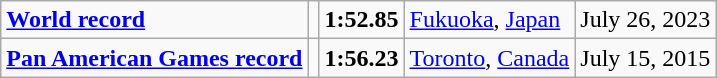<table class="wikitable">
<tr>
<td><strong><a href='#'>World record</a></strong></td>
<td></td>
<td><strong>1:52.85</strong></td>
<td><a href='#'>Fukuoka</a>, <a href='#'>Japan</a></td>
<td>July 26, 2023</td>
</tr>
<tr>
<td><strong><a href='#'>Pan American Games record</a></strong></td>
<td></td>
<td><strong>1:56.23</strong></td>
<td><a href='#'>Toronto</a>, <a href='#'>Canada</a></td>
<td>July 15, 2015</td>
</tr>
</table>
